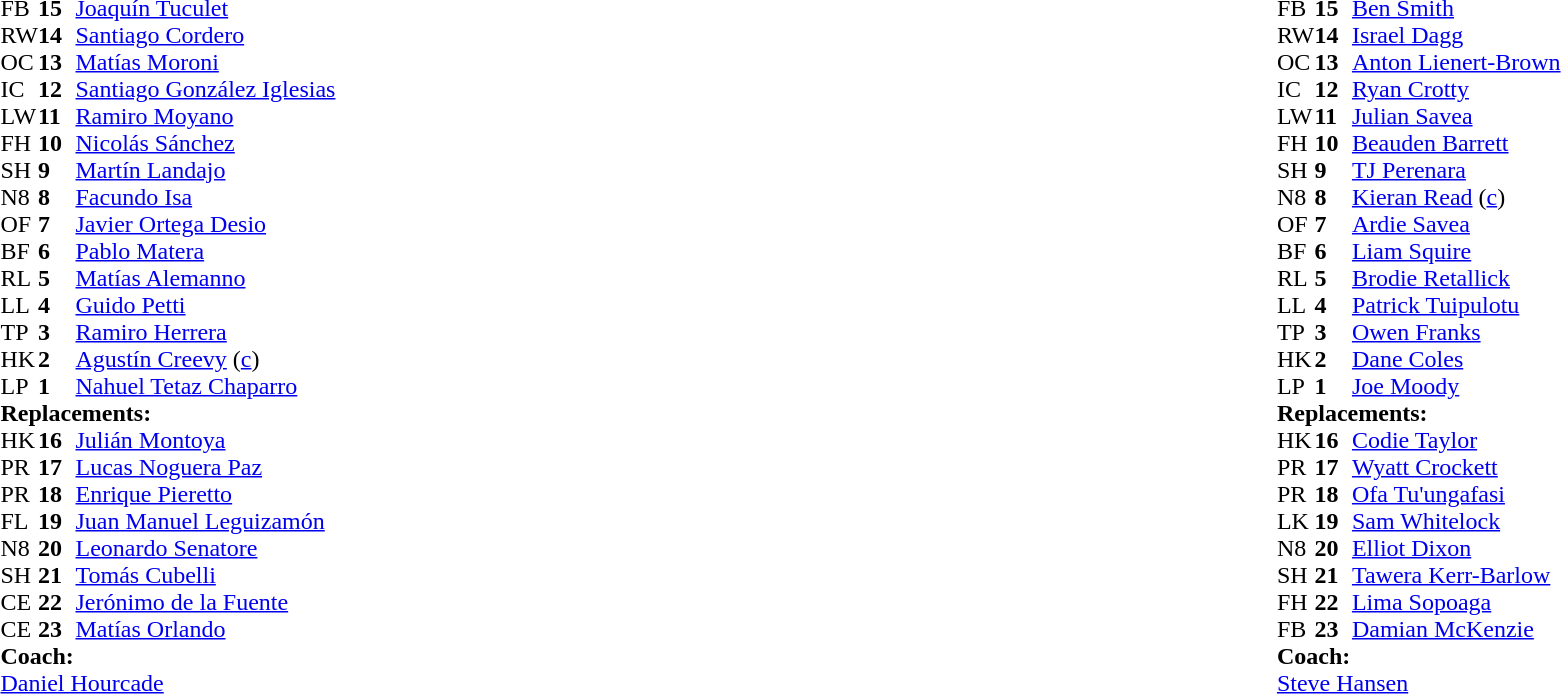<table width="100%">
<tr>
<td valign="top" width="50%"><br><table style="font-size: 100%" cellspacing="0" cellpadding="0">
<tr>
<th width="25"></th>
<th width="25"></th>
</tr>
<tr>
<td>FB</td>
<td><strong>15</strong></td>
<td><a href='#'>Joaquín Tuculet</a></td>
</tr>
<tr>
<td>RW</td>
<td><strong>14</strong></td>
<td><a href='#'>Santiago Cordero</a></td>
</tr>
<tr>
<td>OC</td>
<td><strong>13</strong></td>
<td><a href='#'>Matías Moroni</a></td>
<td></td>
<td></td>
</tr>
<tr>
<td>IC</td>
<td><strong>12</strong></td>
<td><a href='#'>Santiago González Iglesias</a></td>
</tr>
<tr>
<td>LW</td>
<td><strong>11</strong></td>
<td><a href='#'>Ramiro Moyano</a></td>
</tr>
<tr>
<td>FH</td>
<td><strong>10</strong></td>
<td><a href='#'>Nicolás Sánchez</a></td>
<td></td>
<td></td>
</tr>
<tr>
<td>SH</td>
<td><strong>9</strong></td>
<td><a href='#'>Martín Landajo</a></td>
<td></td>
<td></td>
</tr>
<tr>
<td>N8</td>
<td><strong>8</strong></td>
<td><a href='#'>Facundo Isa</a></td>
<td></td>
<td></td>
</tr>
<tr>
<td>OF</td>
<td><strong>7</strong></td>
<td><a href='#'>Javier Ortega Desio</a></td>
</tr>
<tr>
<td>BF</td>
<td><strong>6</strong></td>
<td><a href='#'>Pablo Matera</a></td>
<td></td>
<td></td>
</tr>
<tr>
<td>RL</td>
<td><strong>5</strong></td>
<td><a href='#'>Matías Alemanno</a></td>
<td></td>
<td></td>
</tr>
<tr>
<td>LL</td>
<td><strong>4</strong></td>
<td><a href='#'>Guido Petti</a></td>
</tr>
<tr>
<td>TP</td>
<td><strong>3</strong></td>
<td><a href='#'>Ramiro Herrera</a></td>
<td></td>
<td></td>
</tr>
<tr>
<td>HK</td>
<td><strong>2</strong></td>
<td><a href='#'>Agustín Creevy</a> (<a href='#'>c</a>)</td>
<td></td>
<td></td>
</tr>
<tr>
<td>LP</td>
<td><strong>1</strong></td>
<td><a href='#'>Nahuel Tetaz Chaparro</a></td>
<td></td>
<td></td>
</tr>
<tr>
<td colspan="3"><strong>Replacements:</strong></td>
</tr>
<tr>
<td>HK</td>
<td><strong>16</strong></td>
<td><a href='#'>Julián Montoya</a></td>
<td></td>
<td></td>
</tr>
<tr>
<td>PR</td>
<td><strong>17</strong></td>
<td><a href='#'>Lucas Noguera Paz</a></td>
<td></td>
<td></td>
</tr>
<tr>
<td>PR</td>
<td><strong>18</strong></td>
<td><a href='#'>Enrique Pieretto</a></td>
<td></td>
<td></td>
</tr>
<tr>
<td>FL</td>
<td><strong>19</strong></td>
<td><a href='#'>Juan Manuel Leguizamón</a></td>
<td></td>
<td></td>
</tr>
<tr>
<td>N8</td>
<td><strong>20</strong></td>
<td><a href='#'>Leonardo Senatore</a></td>
<td></td>
<td></td>
</tr>
<tr>
<td>SH</td>
<td><strong>21</strong></td>
<td><a href='#'>Tomás Cubelli</a></td>
<td></td>
<td></td>
</tr>
<tr>
<td>CE</td>
<td><strong>22</strong></td>
<td><a href='#'>Jerónimo de la Fuente</a></td>
<td></td>
<td></td>
</tr>
<tr>
<td>CE</td>
<td><strong>23</strong></td>
<td><a href='#'>Matías Orlando</a></td>
<td></td>
<td></td>
</tr>
<tr>
<td colspan="3"><strong>Coach:</strong></td>
</tr>
<tr>
<td colspan="4"> <a href='#'>Daniel Hourcade</a></td>
</tr>
</table>
</td>
<td valign="top"></td>
<td valign="top" width="50%"><br><table style="font-size: 100%" cellspacing="0" cellpadding="0" align="center">
<tr>
<th width="25"></th>
<th width="25"></th>
</tr>
<tr>
<td>FB</td>
<td><strong>15</strong></td>
<td><a href='#'>Ben Smith</a></td>
</tr>
<tr>
<td>RW</td>
<td><strong>14</strong></td>
<td><a href='#'>Israel Dagg</a></td>
</tr>
<tr>
<td>OC</td>
<td><strong>13</strong></td>
<td><a href='#'>Anton Lienert-Brown</a></td>
</tr>
<tr>
<td>IC</td>
<td><strong>12</strong></td>
<td><a href='#'>Ryan Crotty</a></td>
<td></td>
<td></td>
</tr>
<tr>
<td>LW</td>
<td><strong>11</strong></td>
<td><a href='#'>Julian Savea</a></td>
</tr>
<tr>
<td>FH</td>
<td><strong>10</strong></td>
<td><a href='#'>Beauden Barrett</a></td>
<td></td>
<td></td>
</tr>
<tr>
<td>SH</td>
<td><strong>9</strong></td>
<td><a href='#'>TJ Perenara</a></td>
<td></td>
<td></td>
</tr>
<tr>
<td>N8</td>
<td><strong>8</strong></td>
<td><a href='#'>Kieran Read</a> (<a href='#'>c</a>)</td>
<td></td>
<td></td>
</tr>
<tr>
<td>OF</td>
<td><strong>7</strong></td>
<td><a href='#'>Ardie Savea</a></td>
</tr>
<tr>
<td>BF</td>
<td><strong>6</strong></td>
<td><a href='#'>Liam Squire</a></td>
<td></td>
<td></td>
<td></td>
</tr>
<tr>
<td>RL</td>
<td><strong>5</strong></td>
<td><a href='#'>Brodie Retallick</a></td>
<td></td>
<td></td>
</tr>
<tr>
<td>LL</td>
<td><strong>4</strong></td>
<td><a href='#'>Patrick Tuipulotu</a></td>
</tr>
<tr>
<td>TP</td>
<td><strong>3</strong></td>
<td><a href='#'>Owen Franks</a></td>
<td></td>
<td></td>
</tr>
<tr>
<td>HK</td>
<td><strong>2</strong></td>
<td><a href='#'>Dane Coles</a></td>
<td></td>
<td></td>
</tr>
<tr>
<td>LP</td>
<td><strong>1</strong></td>
<td><a href='#'>Joe Moody</a></td>
<td></td>
<td></td>
<td></td>
</tr>
<tr>
<td colspan="3"><strong>Replacements:</strong></td>
</tr>
<tr>
<td>HK</td>
<td><strong>16</strong></td>
<td><a href='#'>Codie Taylor</a></td>
<td></td>
<td></td>
</tr>
<tr>
<td>PR</td>
<td><strong>17</strong></td>
<td><a href='#'>Wyatt Crockett</a></td>
<td></td>
<td></td>
</tr>
<tr>
<td>PR</td>
<td><strong>18</strong></td>
<td><a href='#'>Ofa Tu'ungafasi</a></td>
<td></td>
<td></td>
</tr>
<tr>
<td>LK</td>
<td><strong>19</strong></td>
<td><a href='#'>Sam Whitelock</a></td>
<td></td>
<td></td>
</tr>
<tr>
<td>N8</td>
<td><strong>20</strong></td>
<td><a href='#'>Elliot Dixon</a></td>
<td></td>
<td></td>
</tr>
<tr>
<td>SH</td>
<td><strong>21</strong></td>
<td><a href='#'>Tawera Kerr-Barlow</a></td>
<td></td>
<td></td>
</tr>
<tr>
<td>FH</td>
<td><strong>22</strong></td>
<td><a href='#'>Lima Sopoaga</a></td>
<td></td>
<td></td>
</tr>
<tr>
<td>FB</td>
<td><strong>23</strong></td>
<td><a href='#'>Damian McKenzie</a></td>
<td></td>
<td></td>
</tr>
<tr>
<td colspan="3"><strong>Coach:</strong></td>
</tr>
<tr>
<td colspan="4"> <a href='#'>Steve Hansen</a></td>
</tr>
</table>
</td>
</tr>
</table>
